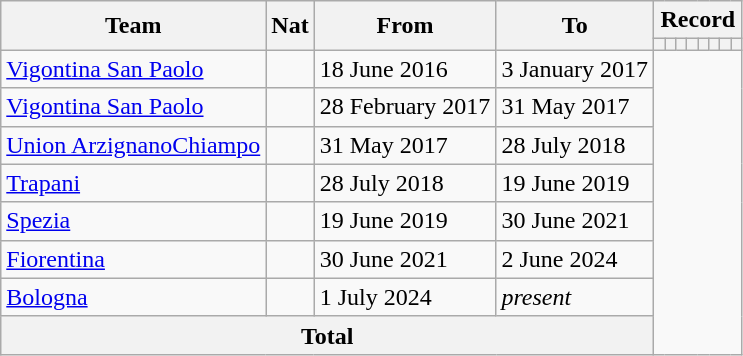<table class="wikitable" style="text-align: center">
<tr>
<th rowspan="2">Team</th>
<th rowspan="2">Nat</th>
<th rowspan="2">From</th>
<th rowspan="2">To</th>
<th colspan="8">Record</th>
</tr>
<tr>
<th></th>
<th></th>
<th></th>
<th></th>
<th></th>
<th></th>
<th></th>
<th></th>
</tr>
<tr>
<td align="left"><a href='#'>Vigontina San Paolo</a></td>
<td></td>
<td align="left">18 June 2016</td>
<td align="left">3 January 2017<br></td>
</tr>
<tr>
<td align="left"><a href='#'>Vigontina San Paolo</a></td>
<td></td>
<td align="left">28 February 2017</td>
<td align="left">31 May 2017<br></td>
</tr>
<tr>
<td align="left"><a href='#'>Union ArzignanoChiampo</a></td>
<td></td>
<td align="left">31 May 2017</td>
<td align="left">28 July 2018<br></td>
</tr>
<tr>
<td align="left"><a href='#'>Trapani</a></td>
<td></td>
<td align="left">28 July 2018</td>
<td align="left">19 June 2019<br></td>
</tr>
<tr>
<td align="left"><a href='#'>Spezia</a></td>
<td></td>
<td align="left">19 June 2019</td>
<td align="left">30 June 2021<br></td>
</tr>
<tr>
<td align="left"><a href='#'>Fiorentina</a></td>
<td></td>
<td align="left">30 June 2021</td>
<td align="left">2 June 2024<br></td>
</tr>
<tr>
<td align="left"><a href='#'>Bologna</a></td>
<td></td>
<td align="left">1 July 2024</td>
<td align="left"><em>present</em><br></td>
</tr>
<tr>
<th colspan="4">Total<br></th>
</tr>
</table>
